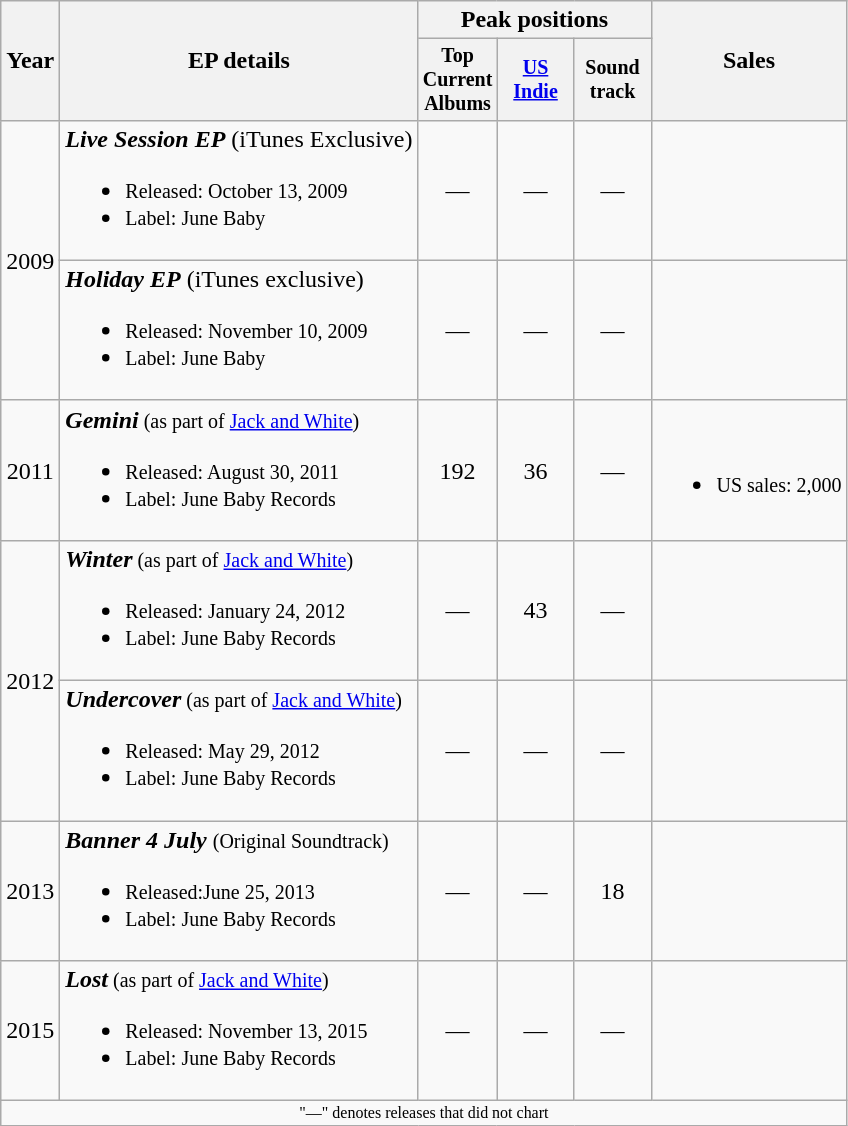<table class="wikitable" style="text-align:center;">
<tr>
<th rowspan="2">Year</th>
<th rowspan="2">EP details</th>
<th colspan="3">Peak positions</th>
<th rowspan="2">Sales</th>
</tr>
<tr style="font-size:smaller;">
<th style="width:45px;">Top Current Albums<br></th>
<th style="width:45px;"><a href='#'>US<br>Indie</a><br></th>
<th style="width:45px;">Sound track<br></th>
</tr>
<tr>
<td rowspan="2">2009</td>
<td style="text-align:left;"><strong><em> Live Session EP</em></strong> (iTunes Exclusive)<br><ul><li><small>Released: October 13, 2009</small></li><li><small>Label: June Baby</small></li></ul></td>
<td>—</td>
<td>—</td>
<td>—</td>
<td></td>
</tr>
<tr>
<td style="text-align:left;"><strong><em>Holiday EP</em></strong> (iTunes exclusive)<br><ul><li><small>Released: November 10, 2009</small></li><li><small>Label: June Baby</small></li></ul></td>
<td>—</td>
<td>—</td>
<td>—</td>
<td></td>
</tr>
<tr>
<td>2011</td>
<td style="text-align:left;"><strong><em>Gemini</em></strong><small> (as part of <a href='#'>Jack and White</a>)</small><br><ul><li><small>Released: August 30, 2011</small></li><li><small>Label: June Baby Records</small></li></ul></td>
<td>192</td>
<td>36</td>
<td>—</td>
<td align="left"><br><ul><li><small>US sales: 2,000</small></li></ul></td>
</tr>
<tr>
<td rowspan="2">2012</td>
<td style="text-align:left;"><strong><em>Winter</em></strong><small> (as part of <a href='#'>Jack and White</a>)</small><br><ul><li><small>Released: January 24, 2012</small></li><li><small>Label: June Baby Records</small></li></ul></td>
<td>—</td>
<td>43</td>
<td>—</td>
<td></td>
</tr>
<tr>
<td style="text-align:left;"><strong><em>Undercover</em></strong><small> (as part of <a href='#'>Jack and White</a>)</small><br><ul><li><small>Released: May 29, 2012</small></li><li><small>Label: June Baby Records</small></li></ul></td>
<td>—</td>
<td>—</td>
<td>—</td>
<td></td>
</tr>
<tr>
<td>2013</td>
<td style="text-align:left;"><strong><em>Banner 4 July</em></strong> <small>(Original Soundtrack)</small><br><ul><li><small>Released:June 25, 2013</small></li><li><small>Label: June Baby Records</small></li></ul></td>
<td>—</td>
<td>—</td>
<td>18</td>
<td></td>
</tr>
<tr>
<td>2015</td>
<td style="text-align:left;"><strong><em>Lost</em></strong><small> (as part of <a href='#'>Jack and White</a>)</small><br><ul><li><small>Released: November 13, 2015</small></li><li><small>Label: June Baby Records</small></li></ul></td>
<td>—</td>
<td>—</td>
<td>—</td>
<td></td>
</tr>
<tr>
<td colspan="8" style="font-size:8pt">"—" denotes releases that did not chart</td>
</tr>
</table>
